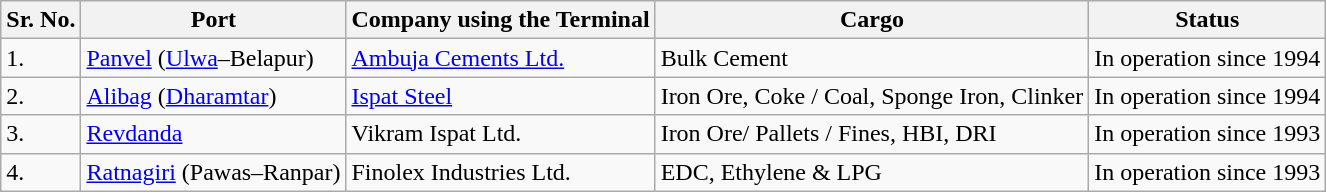<table class="wikitable">
<tr>
<th>Sr. No.</th>
<th>Port</th>
<th>Company using the Terminal</th>
<th>Cargo</th>
<th>Status</th>
</tr>
<tr>
<td>1.</td>
<td><a href='#'>Panvel</a> (<a href='#'>Ulwa</a>–Belapur)</td>
<td><a href='#'>Ambuja Cements Ltd.</a></td>
<td>Bulk Cement</td>
<td>In operation since 1994</td>
</tr>
<tr>
<td>2.</td>
<td><a href='#'>Alibag</a> (<a href='#'>Dharamtar</a>)</td>
<td><a href='#'>Ispat Steel</a></td>
<td>Iron Ore, Coke / Coal, Sponge Iron, Clinker</td>
<td>In operation since 1994</td>
</tr>
<tr>
<td>3.</td>
<td><a href='#'>Revdanda</a></td>
<td>Vikram Ispat Ltd.</td>
<td>Iron Ore/ Pallets / Fines, HBI, DRI</td>
<td>In operation since 1993</td>
</tr>
<tr>
<td>4.</td>
<td><a href='#'>Ratnagiri</a> (Pawas–Ranpar)</td>
<td>Finolex Industries Ltd.</td>
<td>EDC, Ethylene & LPG</td>
<td>In operation since 1993</td>
</tr>
</table>
